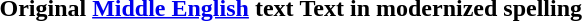<table>
<tr>
<th>Original <a href='#'>Middle English</a> text</th>
<th>Text in modernized spelling</th>
</tr>
<tr>
<td><br></td>
<td><br></td>
</tr>
</table>
